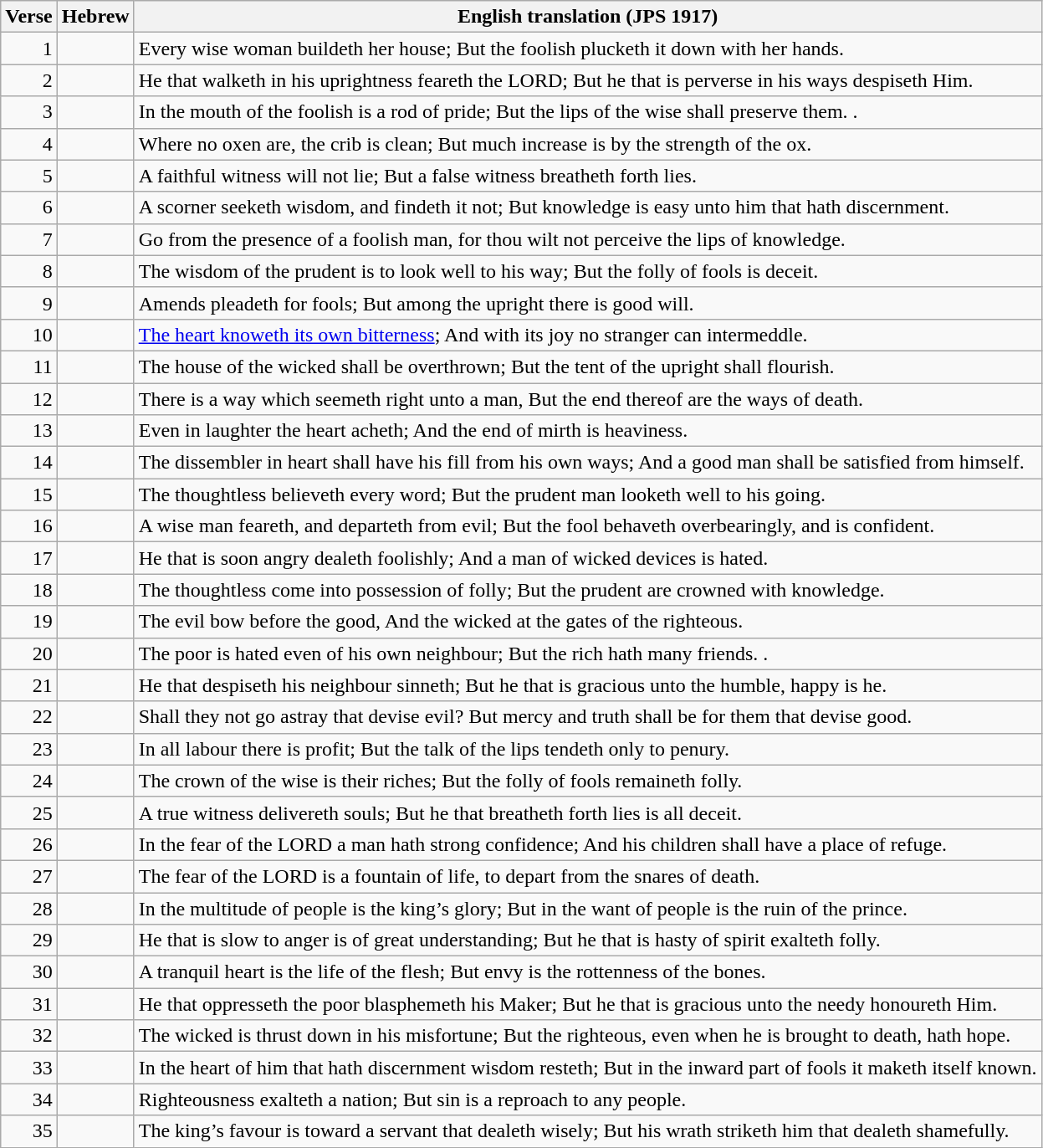<table class="wikitable">
<tr>
<th>Verse</th>
<th>Hebrew</th>
<th>English translation (JPS 1917)</th>
</tr>
<tr>
<td style="text-align:right">1</td>
<td style="text-align:right"></td>
<td>Every wise woman buildeth her house; But the foolish plucketh it down with her hands.</td>
</tr>
<tr>
<td style="text-align:right">2</td>
<td style="text-align:right"></td>
<td>He that walketh in his uprightness feareth the LORD; But he that is perverse in his ways despiseth Him.</td>
</tr>
<tr>
<td style="text-align:right">3</td>
<td style="text-align:right"></td>
<td>In the mouth of the foolish is a rod of pride; But the lips of the wise shall preserve them. .</td>
</tr>
<tr>
<td style="text-align:right">4</td>
<td style="text-align:right"></td>
<td>Where no oxen are, the crib is clean; But much increase is by the strength of the ox.</td>
</tr>
<tr>
<td style="text-align:right">5</td>
<td style="text-align:right"></td>
<td>A faithful witness will not lie; But a false witness breatheth forth lies.</td>
</tr>
<tr>
<td style="text-align:right">6</td>
<td style="text-align:right"></td>
<td>A scorner seeketh wisdom, and findeth it not; But knowledge is easy unto him that hath discernment.</td>
</tr>
<tr>
<td style="text-align:right">7</td>
<td style="text-align:right"></td>
<td>Go from the presence of a foolish man, for thou wilt not perceive the lips of knowledge.</td>
</tr>
<tr>
<td style="text-align:right">8</td>
<td style="text-align:right"></td>
<td>The wisdom of the prudent is to look well to his way; But the folly of fools is deceit.</td>
</tr>
<tr>
<td style="text-align:right">9</td>
<td style="text-align:right"></td>
<td>Amends pleadeth for fools; But among the upright there is good will.</td>
</tr>
<tr>
<td style="text-align:right">10</td>
<td style="text-align:right"></td>
<td><a href='#'>The heart knoweth its own bitterness</a>; And with its joy no stranger can intermeddle.</td>
</tr>
<tr>
<td style="text-align:right">11</td>
<td style="text-align:right"></td>
<td>The house of the wicked shall be overthrown; But the tent of the upright shall flourish.</td>
</tr>
<tr>
<td style="text-align:right">12</td>
<td style="text-align:right"></td>
<td>There is a way which seemeth right unto a man, But the end thereof are the ways of death.</td>
</tr>
<tr>
<td style="text-align:right">13</td>
<td style="text-align:right"></td>
<td>Even in laughter the heart acheth; And the end of mirth is heaviness.</td>
</tr>
<tr>
<td style="text-align:right">14</td>
<td style="text-align:right"></td>
<td>The dissembler in heart shall have his fill from his own ways; And a good man shall be satisfied from himself.</td>
</tr>
<tr>
<td style="text-align:right">15</td>
<td style="text-align:right"></td>
<td>The thoughtless believeth every word; But the prudent man looketh well to his going.</td>
</tr>
<tr>
<td style="text-align:right">16</td>
<td style="text-align:right"></td>
<td>A wise man feareth, and departeth from evil; But the fool behaveth overbearingly, and is confident.</td>
</tr>
<tr>
<td style="text-align:right">17</td>
<td style="text-align:right"></td>
<td>He that is soon angry dealeth foolishly; And a man of wicked devices is hated.</td>
</tr>
<tr>
<td style="text-align:right">18</td>
<td style="text-align:right"></td>
<td>The thoughtless come into possession of folly; But the prudent are crowned with knowledge.</td>
</tr>
<tr>
<td style="text-align:right">19</td>
<td style="text-align:right"></td>
<td>The evil bow before the good, And the wicked at the gates of the righteous.</td>
</tr>
<tr>
<td style="text-align:right">20</td>
<td style="text-align:right"></td>
<td>The poor is hated even of his own neighbour; But the rich hath many friends. .</td>
</tr>
<tr>
<td style="text-align:right">21</td>
<td style="text-align:right"></td>
<td>He that despiseth his neighbour sinneth; But he that is gracious unto the humble, happy is he.</td>
</tr>
<tr>
<td style="text-align:right">22</td>
<td style="text-align:right"></td>
<td>Shall they not go astray that devise evil? But mercy and truth shall be for them that devise good.</td>
</tr>
<tr>
<td style="text-align:right">23</td>
<td style="text-align:right"></td>
<td>In all labour there is profit; But the talk of the lips tendeth only to penury.</td>
</tr>
<tr>
<td style="text-align:right">24</td>
<td style="text-align:right"></td>
<td>The crown of the wise is their riches; But the folly of fools remaineth folly.</td>
</tr>
<tr>
<td style="text-align:right">25</td>
<td style="text-align:right"></td>
<td>A true witness delivereth souls; But he that breatheth forth lies is all deceit.</td>
</tr>
<tr>
<td style="text-align:right">26</td>
<td style="text-align:right"></td>
<td>In the fear of the LORD a man hath strong confidence; And his children shall have a place of refuge.</td>
</tr>
<tr>
<td style="text-align:right">27</td>
<td style="text-align:right"></td>
<td>The fear of the LORD is a fountain of life, to depart from the snares of death.</td>
</tr>
<tr>
<td style="text-align:right">28</td>
<td style="text-align:right"></td>
<td>In the multitude of people is the king’s glory; But in the want of people is the ruin of the prince.</td>
</tr>
<tr>
<td style="text-align:right">29</td>
<td style="text-align:right"></td>
<td>He that is slow to anger is of great understanding; But he that is hasty of spirit exalteth folly.</td>
</tr>
<tr>
<td style="text-align:right">30</td>
<td style="text-align:right"></td>
<td>A tranquil heart is the life of the flesh; But envy is the rottenness of the bones.</td>
</tr>
<tr>
<td style="text-align:right">31</td>
<td style="text-align:right"></td>
<td>He that oppresseth the poor blasphemeth his Maker; But he that is gracious unto the needy honoureth Him.</td>
</tr>
<tr>
<td style="text-align:right">32</td>
<td style="text-align:right"></td>
<td>The wicked is thrust down in his misfortune; But the righteous, even when he is brought to death, hath hope.</td>
</tr>
<tr>
<td style="text-align:right">33</td>
<td style="text-align:right"></td>
<td>In the heart of him that hath discernment wisdom resteth; But in the inward part of fools it maketh itself known.</td>
</tr>
<tr>
<td style="text-align:right">34</td>
<td style="text-align:right"></td>
<td>Righteousness exalteth a nation; But sin is a reproach to any people.</td>
</tr>
<tr>
<td style="text-align:right">35</td>
<td style="text-align:right"></td>
<td>The king’s favour is toward a servant that dealeth wisely; But his wrath striketh him that dealeth shamefully.</td>
</tr>
</table>
